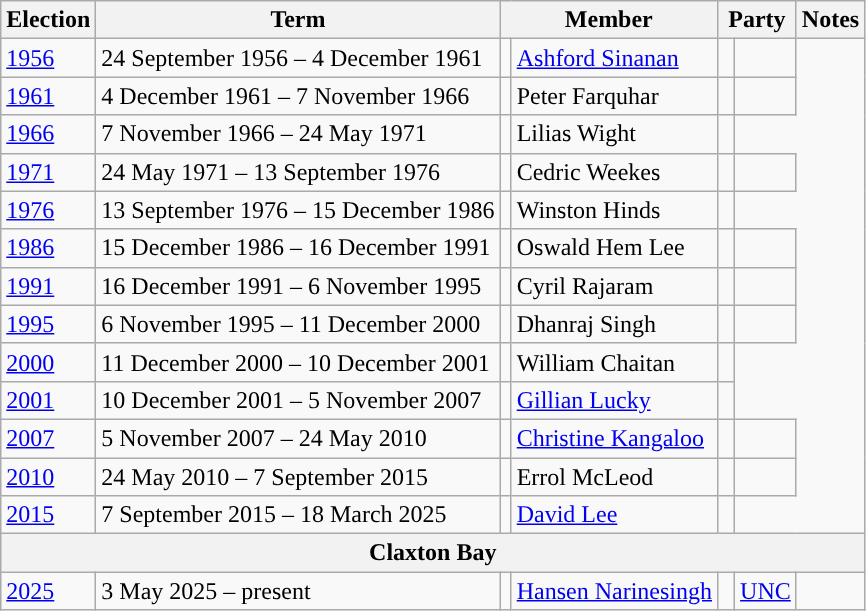<table class="wikitable sortable" style="valign:top">
<tr>
<th>Election</th>
<th>Term</th>
<th colspan="2">Member</th>
<th colspan="2">Party</th>
<th>Notes</th>
</tr>
<tr>
<td><a href='#'>1956</a></td>
<td>24 September 1956 – 4 December 1961</td>
<td></td>
<td><a href='#'>Ashford Sinanan</a></td>
<td></td>
<td></td>
</tr>
<tr>
<td><a href='#'>1961</a></td>
<td>4 December 1961 – 7 November 1966</td>
<td></td>
<td>Peter Farquhar</td>
<td></td>
<td></td>
</tr>
<tr>
<td><a href='#'>1966</a></td>
<td>7 November 1966 – 24 May 1971</td>
<td></td>
<td>Lilias Wight</td>
<td></td>
</tr>
<tr>
<td><a href='#'>1971</a></td>
<td>24 May 1971 – 13 September 1976</td>
<td></td>
<td>Cedric Weekes</td>
<td></td>
<td></td>
</tr>
<tr>
<td><a href='#'>1976</a></td>
<td>13 September 1976 – 15 December 1986</td>
<td></td>
<td>Winston Hinds</td>
<td></td>
</tr>
<tr>
<td><a href='#'>1986</a></td>
<td>15 December 1986 – 16 December 1991</td>
<td></td>
<td>Oswald Hem Lee</td>
<td></td>
<td></td>
</tr>
<tr>
<td><a href='#'>1991</a></td>
<td>16 December 1991 – 6 November 1995</td>
<td></td>
<td>Cyril Rajaram</td>
<td></td>
<td></td>
</tr>
<tr>
<td><a href='#'>1995</a></td>
<td>6 November 1995 – 11 December 2000</td>
<td></td>
<td>Dhanraj Singh</td>
<td></td>
<td></td>
</tr>
<tr>
<td><a href='#'>2000</a></td>
<td>11 December 2000 – 10 December 2001</td>
<td></td>
<td>William Chaitan</td>
<td></td>
</tr>
<tr>
<td><a href='#'>2001</a></td>
<td>10 December 2001 – 5 November 2007</td>
<td></td>
<td><a href='#'>Gillian Lucky</a></td>
<td></td>
</tr>
<tr>
<td><a href='#'>2007</a></td>
<td>5 November 2007 – 24 May 2010</td>
<td></td>
<td><a href='#'>Christine Kangaloo</a></td>
<td></td>
<td></td>
</tr>
<tr>
<td><a href='#'>2010</a></td>
<td>24 May 2010 – 7 September 2015</td>
<td></td>
<td>Errol McLeod</td>
<td></td>
<td></td>
</tr>
<tr>
<td><a href='#'>2015</a></td>
<td>7 September 2015 – 18 March 2025</td>
<td></td>
<td><a href='#'>David Lee</a></td>
<td></td>
</tr>
<tr>
<th colspan="7">Claxton Bay</th>
</tr>
<tr>
<td><a href='#'>2025</a></td>
<td>3 May 2025 – present</td>
<td></td>
<td><a href='#'>Hansen Narinesingh</a></td>
<td style="background:"> </td>
<td><a href='#'>UNC</a></td>
<td></td>
</tr>
</table>
